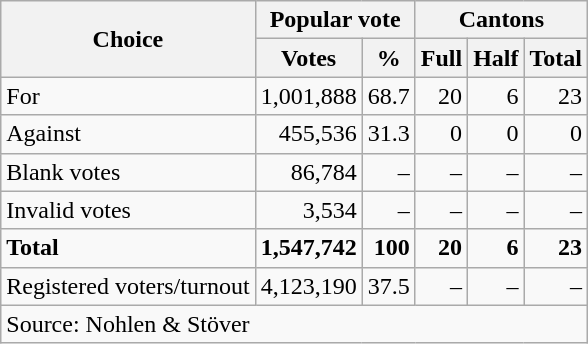<table class=wikitable style=text-align:right>
<tr>
<th rowspan=2>Choice</th>
<th colspan=2>Popular vote</th>
<th colspan=3>Cantons</th>
</tr>
<tr>
<th>Votes</th>
<th>%</th>
<th>Full</th>
<th>Half</th>
<th>Total</th>
</tr>
<tr>
<td align=left>For</td>
<td>1,001,888</td>
<td>68.7</td>
<td>20</td>
<td>6</td>
<td>23</td>
</tr>
<tr>
<td align=left>Against</td>
<td>455,536</td>
<td>31.3</td>
<td>0</td>
<td>0</td>
<td>0</td>
</tr>
<tr>
<td align=left>Blank votes</td>
<td>86,784</td>
<td>–</td>
<td>–</td>
<td>–</td>
<td>–</td>
</tr>
<tr>
<td align=left>Invalid votes</td>
<td>3,534</td>
<td>–</td>
<td>–</td>
<td>–</td>
<td>–</td>
</tr>
<tr>
<td align=left><strong>Total</strong></td>
<td><strong>1,547,742</strong></td>
<td><strong>100</strong></td>
<td><strong>20</strong></td>
<td><strong>6</strong></td>
<td><strong>23</strong></td>
</tr>
<tr>
<td align=left>Registered voters/turnout</td>
<td>4,123,190</td>
<td>37.5</td>
<td>–</td>
<td>–</td>
<td>–</td>
</tr>
<tr>
<td align=left colspan=11>Source: Nohlen & Stöver</td>
</tr>
</table>
